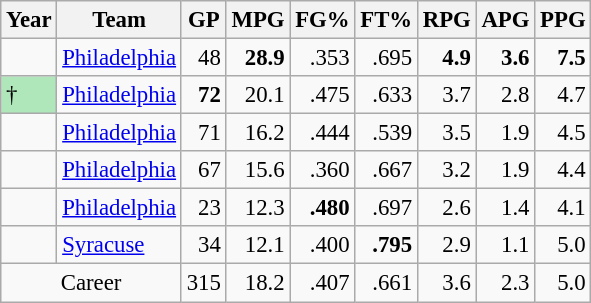<table class="wikitable sortable" style="font-size:95%; text-align:right;">
<tr>
<th>Year</th>
<th>Team</th>
<th>GP</th>
<th>MPG</th>
<th>FG%</th>
<th>FT%</th>
<th>RPG</th>
<th>APG</th>
<th>PPG</th>
</tr>
<tr>
<td style="text-align:left;"></td>
<td style="text-align:left;"><a href='#'>Philadelphia</a></td>
<td>48</td>
<td><strong>28.9</strong></td>
<td>.353</td>
<td>.695</td>
<td><strong>4.9</strong></td>
<td><strong>3.6</strong></td>
<td><strong>7.5</strong></td>
</tr>
<tr>
<td style="text-align:left;background:#afe6ba;">†</td>
<td style="text-align:left;"><a href='#'>Philadelphia</a></td>
<td><strong>72</strong></td>
<td>20.1</td>
<td>.475</td>
<td>.633</td>
<td>3.7</td>
<td>2.8</td>
<td>4.7</td>
</tr>
<tr>
<td style="text-align:left;"></td>
<td style="text-align:left;"><a href='#'>Philadelphia</a></td>
<td>71</td>
<td>16.2</td>
<td>.444</td>
<td>.539</td>
<td>3.5</td>
<td>1.9</td>
<td>4.5</td>
</tr>
<tr>
<td style="text-align:left;"></td>
<td style="text-align:left;"><a href='#'>Philadelphia</a></td>
<td>67</td>
<td>15.6</td>
<td>.360</td>
<td>.667</td>
<td>3.2</td>
<td>1.9</td>
<td>4.4</td>
</tr>
<tr>
<td style="text-align:left;"></td>
<td style="text-align:left;"><a href='#'>Philadelphia</a></td>
<td>23</td>
<td>12.3</td>
<td><strong>.480</strong></td>
<td>.697</td>
<td>2.6</td>
<td>1.4</td>
<td>4.1</td>
</tr>
<tr>
<td style="text-align:left;"></td>
<td style="text-align:left;"><a href='#'>Syracuse</a></td>
<td>34</td>
<td>12.1</td>
<td>.400</td>
<td><strong>.795</strong></td>
<td>2.9</td>
<td>1.1</td>
<td>5.0</td>
</tr>
<tr class="sortbottom">
<td style="text-align:center;" colspan="2">Career</td>
<td>315</td>
<td>18.2</td>
<td>.407</td>
<td>.661</td>
<td>3.6</td>
<td>2.3</td>
<td>5.0</td>
</tr>
</table>
